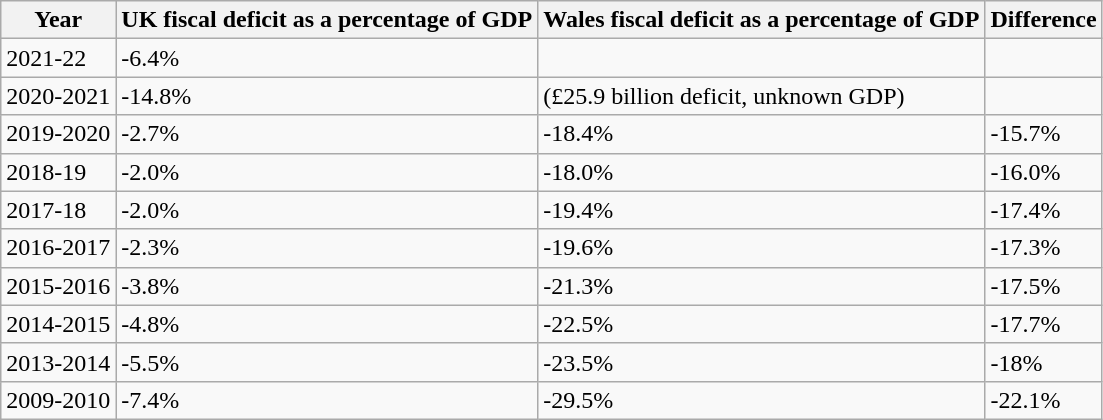<table class="wikitable">
<tr>
<th>Year</th>
<th>UK fiscal deficit as a percentage of GDP</th>
<th>Wales fiscal deficit as a percentage of GDP</th>
<th>Difference</th>
</tr>
<tr>
<td>2021-22</td>
<td>-6.4%</td>
<td></td>
<td></td>
</tr>
<tr>
<td>2020-2021</td>
<td>-14.8%</td>
<td>(£25.9 billion deficit, unknown GDP)</td>
<td></td>
</tr>
<tr>
<td>2019-2020</td>
<td>-2.7%</td>
<td>-18.4%</td>
<td>-15.7%</td>
</tr>
<tr>
<td>2018-19</td>
<td>-2.0%</td>
<td>-18.0%</td>
<td>-16.0%</td>
</tr>
<tr>
<td>2017-18</td>
<td>-2.0%</td>
<td>-19.4%</td>
<td>-17.4%</td>
</tr>
<tr>
<td>2016-2017</td>
<td>-2.3%</td>
<td>-19.6%</td>
<td>-17.3%</td>
</tr>
<tr>
<td>2015-2016</td>
<td>-3.8%</td>
<td>-21.3%</td>
<td>-17.5%</td>
</tr>
<tr>
<td>2014-2015</td>
<td>-4.8%</td>
<td>-22.5%</td>
<td>-17.7%</td>
</tr>
<tr>
<td>2013-2014</td>
<td>-5.5%</td>
<td>-23.5%</td>
<td>-18%</td>
</tr>
<tr>
<td>2009-2010</td>
<td>-7.4%</td>
<td>-29.5%</td>
<td>-22.1%</td>
</tr>
</table>
